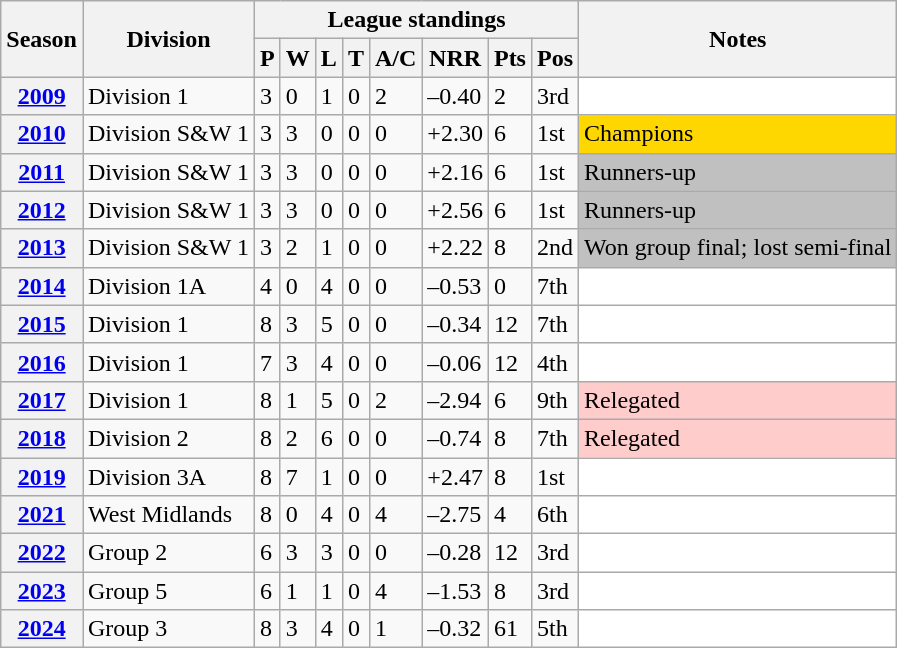<table class="wikitable sortable">
<tr>
<th scope="col" rowspan="2">Season</th>
<th scope="col" rowspan="2">Division</th>
<th scope="col" colspan="8">League standings</th>
<th scope="col" rowspan="2">Notes</th>
</tr>
<tr>
<th scope="col">P</th>
<th scope="col">W</th>
<th scope="col">L</th>
<th scope="col">T</th>
<th scope="col">A/C</th>
<th scope="col">NRR</th>
<th scope="col">Pts</th>
<th scope="col">Pos</th>
</tr>
<tr>
<th scope="row"><a href='#'>2009</a></th>
<td>Division 1</td>
<td>3</td>
<td>0</td>
<td>1</td>
<td>0</td>
<td>2</td>
<td>–0.40</td>
<td>2</td>
<td>3rd</td>
<td style="background: white;"></td>
</tr>
<tr>
<th scope="row"><a href='#'>2010</a></th>
<td>Division S&W 1</td>
<td>3</td>
<td>3</td>
<td>0</td>
<td>0</td>
<td>0</td>
<td>+2.30</td>
<td>6</td>
<td>1st</td>
<td style="background: gold;">Champions</td>
</tr>
<tr>
<th scope="row"><a href='#'>2011</a></th>
<td>Division S&W 1</td>
<td>3</td>
<td>3</td>
<td>0</td>
<td>0</td>
<td>0</td>
<td>+2.16</td>
<td>6</td>
<td>1st</td>
<td style="background: silver;">Runners-up</td>
</tr>
<tr>
<th scope="row"><a href='#'>2012</a></th>
<td>Division S&W 1</td>
<td>3</td>
<td>3</td>
<td>0</td>
<td>0</td>
<td>0</td>
<td>+2.56</td>
<td>6</td>
<td>1st</td>
<td style="background: silver;">Runners-up</td>
</tr>
<tr>
<th scope="row"><a href='#'>2013</a></th>
<td>Division S&W 1</td>
<td>3</td>
<td>2</td>
<td>1</td>
<td>0</td>
<td>0</td>
<td>+2.22</td>
<td>8</td>
<td>2nd</td>
<td style="background: silver;">Won group final; lost semi-final</td>
</tr>
<tr>
<th scope="row"><a href='#'>2014</a></th>
<td>Division 1A</td>
<td>4</td>
<td>0</td>
<td>4</td>
<td>0</td>
<td>0</td>
<td>–0.53</td>
<td>0</td>
<td>7th</td>
<td style="background: white;"></td>
</tr>
<tr>
<th scope="row"><a href='#'>2015</a></th>
<td>Division 1</td>
<td>8</td>
<td>3</td>
<td>5</td>
<td>0</td>
<td>0</td>
<td>–0.34</td>
<td>12</td>
<td>7th</td>
<td style="background: white;"></td>
</tr>
<tr>
<th scope="row"><a href='#'>2016</a></th>
<td>Division 1</td>
<td>7</td>
<td>3</td>
<td>4</td>
<td>0</td>
<td>0</td>
<td>–0.06</td>
<td>12</td>
<td>4th</td>
<td style="background: white;"></td>
</tr>
<tr>
<th scope="row"><a href='#'>2017</a></th>
<td>Division 1</td>
<td>8</td>
<td>1</td>
<td>5</td>
<td>0</td>
<td>2</td>
<td>–2.94</td>
<td>6</td>
<td>9th</td>
<td style="background: #FFCCCC;">Relegated</td>
</tr>
<tr>
<th scope="row"><a href='#'>2018</a></th>
<td>Division 2</td>
<td>8</td>
<td>2</td>
<td>6</td>
<td>0</td>
<td>0</td>
<td>–0.74</td>
<td>8</td>
<td>7th</td>
<td style="background: #FFCCCC;">Relegated</td>
</tr>
<tr>
<th scope="row"><a href='#'>2019</a></th>
<td>Division 3A</td>
<td>8</td>
<td>7</td>
<td>1</td>
<td>0</td>
<td>0</td>
<td>+2.47</td>
<td>8</td>
<td>1st</td>
<td style="background: white;"></td>
</tr>
<tr>
<th scope="row"><a href='#'>2021</a></th>
<td>West Midlands</td>
<td>8</td>
<td>0</td>
<td>4</td>
<td>0</td>
<td>4</td>
<td>–2.75</td>
<td>4</td>
<td>6th</td>
<td style="background: white;"></td>
</tr>
<tr>
<th scope="row"><a href='#'>2022</a></th>
<td>Group 2</td>
<td>6</td>
<td>3</td>
<td>3</td>
<td>0</td>
<td>0</td>
<td>–0.28</td>
<td>12</td>
<td>3rd</td>
<td style="background: white;"></td>
</tr>
<tr>
<th scope="row"><a href='#'>2023</a></th>
<td>Group 5</td>
<td>6</td>
<td>1</td>
<td>1</td>
<td>0</td>
<td>4</td>
<td>–1.53</td>
<td>8</td>
<td>3rd</td>
<td style="background: white;"></td>
</tr>
<tr>
<th scope="row"><a href='#'>2024</a></th>
<td>Group 3</td>
<td>8</td>
<td>3</td>
<td>4</td>
<td>0</td>
<td>1</td>
<td>–0.32</td>
<td>61</td>
<td>5th</td>
<td style="background: white;"></td>
</tr>
</table>
